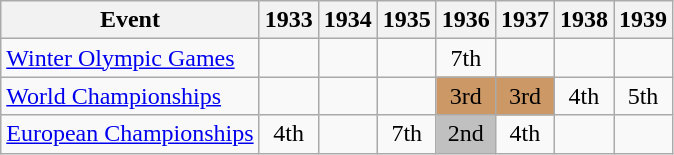<table class="wikitable">
<tr>
<th>Event</th>
<th>1933</th>
<th>1934</th>
<th>1935</th>
<th>1936</th>
<th>1937</th>
<th>1938</th>
<th>1939</th>
</tr>
<tr>
<td><a href='#'>Winter Olympic Games</a></td>
<td></td>
<td></td>
<td></td>
<td align="center">7th</td>
<td></td>
<td></td>
<td></td>
</tr>
<tr>
<td><a href='#'>World Championships</a></td>
<td></td>
<td></td>
<td></td>
<td align="center" bgcolor="cc9966">3rd</td>
<td align="center" bgcolor="cc9966">3rd</td>
<td align="center">4th</td>
<td align="center">5th</td>
</tr>
<tr>
<td><a href='#'>European Championships</a></td>
<td align="center">4th</td>
<td></td>
<td align="center">7th</td>
<td align="center" bgcolor="silver">2nd</td>
<td align="center">4th</td>
<td></td>
<td></td>
</tr>
</table>
